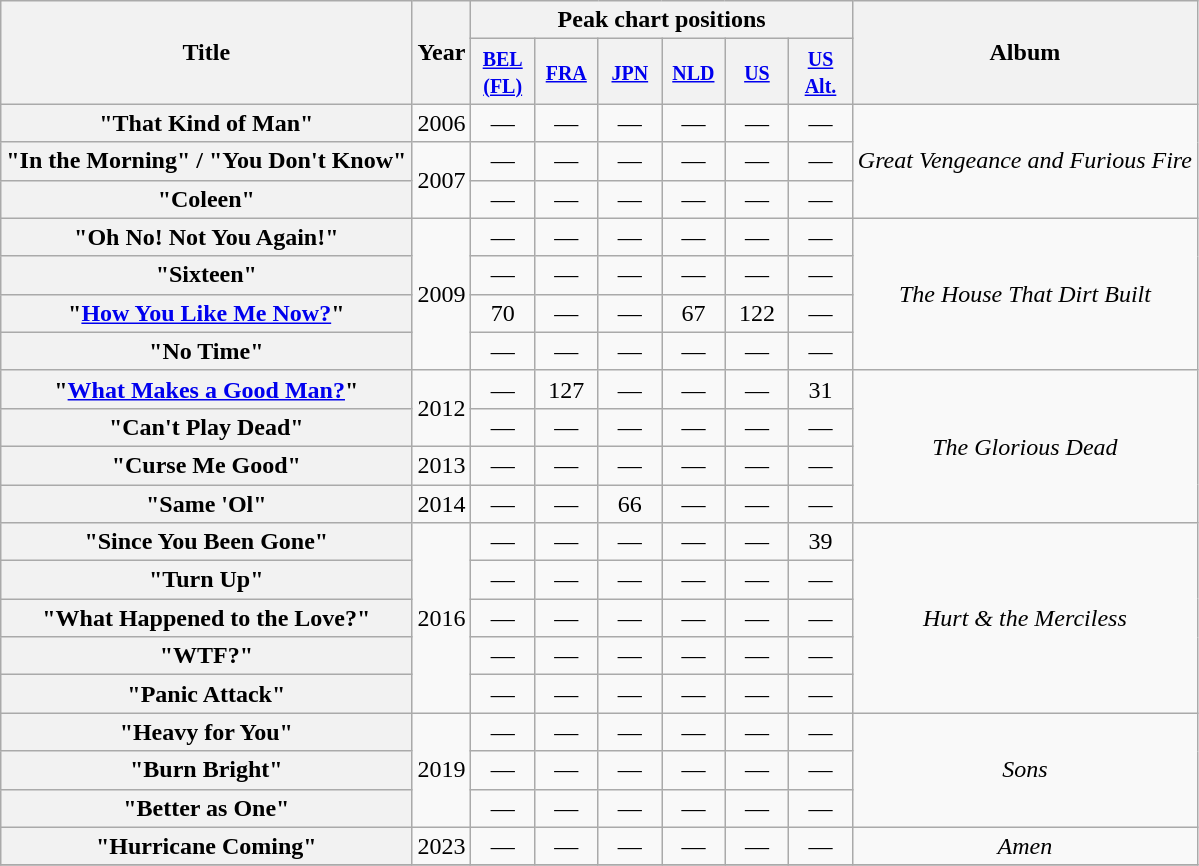<table class="wikitable plainrowheaders" style="text-align:center;">
<tr>
<th scope="col" rowspan="2">Title</th>
<th scope="col" rowspan="2">Year</th>
<th scope="col" colspan="6">Peak chart positions</th>
<th scope="col" rowspan="2">Album</th>
</tr>
<tr>
<th width="35"><small><a href='#'>BEL (FL)</a></small><br></th>
<th width="35"><small><a href='#'>FRA</a></small><br></th>
<th width="35"><small><a href='#'>JPN</a></small><br></th>
<th width="35"><small><a href='#'>NLD</a></small><br></th>
<th width="35"><small><a href='#'>US</a></small><br></th>
<th width="35"><small><a href='#'>US<br>Alt.</a></small><br></th>
</tr>
<tr>
<th scope=row align="left">"That Kind of Man"</th>
<td>2006</td>
<td>—</td>
<td>—</td>
<td>—</td>
<td>—</td>
<td>—</td>
<td>—</td>
<td rowspan="3"><em>Great Vengeance and Furious Fire</em></td>
</tr>
<tr>
<th scope=row align="left">"In the Morning" / "You Don't Know"</th>
<td rowspan="2">2007</td>
<td>—</td>
<td>—</td>
<td>—</td>
<td>—</td>
<td>—</td>
<td>—</td>
</tr>
<tr>
<th scope=row align="left">"Coleen"</th>
<td>—</td>
<td>—</td>
<td>—</td>
<td>—</td>
<td>—</td>
<td>—</td>
</tr>
<tr>
<th scope=row align="left">"Oh No! Not You Again!"</th>
<td rowspan="4">2009</td>
<td>—</td>
<td>—</td>
<td>—</td>
<td>—</td>
<td>—</td>
<td>—</td>
<td rowspan="4"><em>The House That Dirt Built</em></td>
</tr>
<tr>
<th scope=row align="left">"Sixteen"</th>
<td>—</td>
<td>—</td>
<td>—</td>
<td>—</td>
<td>—</td>
<td>—</td>
</tr>
<tr>
<th scope=row align="left">"<a href='#'>How You Like Me Now?</a>"</th>
<td>70</td>
<td>—</td>
<td>—</td>
<td>67</td>
<td>122</td>
<td>—</td>
</tr>
<tr>
<th scope=row align="left">"No Time"</th>
<td>—</td>
<td>—</td>
<td>—</td>
<td>—</td>
<td>—</td>
<td>—</td>
</tr>
<tr>
<th scope=row align="left">"<a href='#'>What Makes a Good Man?</a>"</th>
<td rowspan="2">2012</td>
<td>—</td>
<td>127</td>
<td>—</td>
<td>—</td>
<td>—</td>
<td>31</td>
<td rowspan="4"><em>The Glorious Dead</em></td>
</tr>
<tr>
<th scope=row align="left">"Can't Play Dead"</th>
<td>—</td>
<td>—</td>
<td>—</td>
<td>—</td>
<td>—</td>
<td>—</td>
</tr>
<tr>
<th scope=row align="left">"Curse Me Good"</th>
<td>2013</td>
<td>—</td>
<td>—</td>
<td>—</td>
<td>—</td>
<td>—</td>
<td>—</td>
</tr>
<tr>
<th scope=row align="left">"Same 'Ol"</th>
<td>2014</td>
<td>—</td>
<td>—</td>
<td>66</td>
<td>—</td>
<td>—</td>
<td>—</td>
</tr>
<tr>
<th scope=row align="left">"Since You Been Gone"</th>
<td rowspan="5">2016</td>
<td>—</td>
<td>—</td>
<td>—</td>
<td>—</td>
<td>—</td>
<td>39</td>
<td rowspan="5"><em>Hurt & the Merciless</em></td>
</tr>
<tr>
<th scope=row align="left">"Turn Up"</th>
<td>—</td>
<td>—</td>
<td>—</td>
<td>—</td>
<td>—</td>
<td>—</td>
</tr>
<tr>
<th scope=row align="left">"What Happened to the Love?"</th>
<td>—</td>
<td>—</td>
<td>—</td>
<td>—</td>
<td>—</td>
<td>—</td>
</tr>
<tr>
<th scope=row align="left">"WTF?"</th>
<td>—</td>
<td>—</td>
<td>—</td>
<td>—</td>
<td>—</td>
<td>—</td>
</tr>
<tr>
<th scope=row align="left">"Panic Attack"</th>
<td>—</td>
<td>—</td>
<td>—</td>
<td>—</td>
<td>—</td>
<td>—</td>
</tr>
<tr>
<th scope=row align="left">"Heavy for You"</th>
<td rowspan="3">2019</td>
<td>—</td>
<td>—</td>
<td>—</td>
<td>—</td>
<td>—</td>
<td>—</td>
<td rowspan="3"><em>Sons</em></td>
</tr>
<tr>
<th scope=row align="left">"Burn Bright"</th>
<td>—</td>
<td>—</td>
<td>—</td>
<td>—</td>
<td>—</td>
<td>—</td>
</tr>
<tr>
<th scope=row align="left">"Better as One"</th>
<td>—</td>
<td>—</td>
<td>—</td>
<td>—</td>
<td>—</td>
<td>—</td>
</tr>
<tr>
<th scope=row align="left">"Hurricane Coming"</th>
<td>2023</td>
<td>—</td>
<td>—</td>
<td>—</td>
<td>—</td>
<td>—</td>
<td>—</td>
<td><em>Amen</em></td>
</tr>
<tr>
</tr>
</table>
